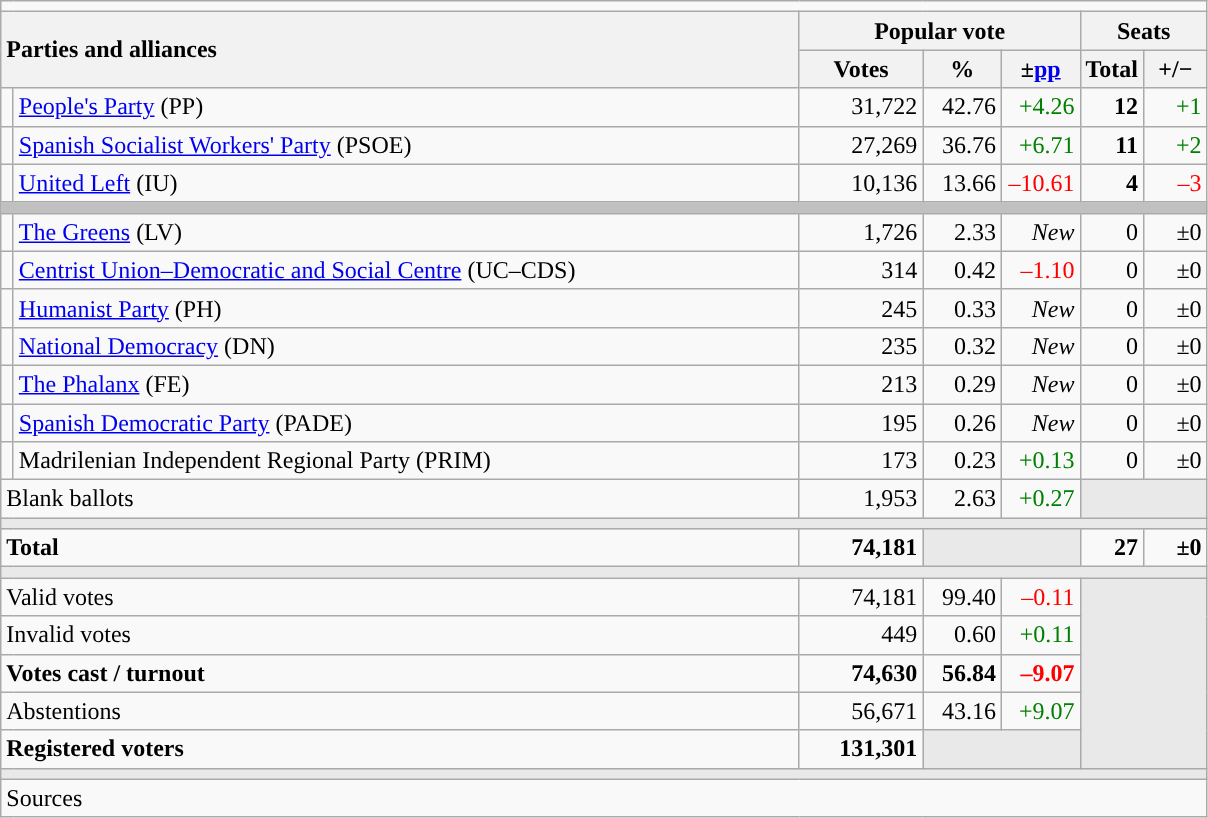<table class="wikitable" style="text-align:right;">
<tr>
<td colspan="7"></td>
</tr>
<tr>
<th style="text-align:left;" rowspan="2" colspan="2" width="525">Parties and alliances</th>
<th colspan="3">Popular vote</th>
<th colspan="2">Seats</th>
</tr>
<tr>
<th width="75">Votes</th>
<th width="45">%</th>
<th width="45">±<a href='#'>pp</a></th>
<th width="35">Total</th>
<th width="35">+/−</th>
</tr>
<tr>
<td width="1" style="color:inherit;background:"></td>
<td align="left"><a href='#'>People's Party</a> (PP)</td>
<td>31,722</td>
<td>42.76</td>
<td style="color:green;">+4.26</td>
<td><strong>12</strong></td>
<td style="color:green;">+1</td>
</tr>
<tr>
<td style="color:inherit;background:"></td>
<td align="left"><a href='#'>Spanish Socialist Workers' Party</a> (PSOE)</td>
<td>27,269</td>
<td>36.76</td>
<td style="color:green;">+6.71</td>
<td><strong>11</strong></td>
<td style="color:green;">+2</td>
</tr>
<tr>
<td style="color:inherit;background:"></td>
<td align="left"><a href='#'>United Left</a> (IU)</td>
<td>10,136</td>
<td>13.66</td>
<td style="color:red;">–10.61</td>
<td><strong>4</strong></td>
<td style="color:red;">–3</td>
</tr>
<tr>
<td colspan="7" bgcolor="#C0C0C0"></td>
</tr>
<tr>
<td style="color:inherit;background:"></td>
<td align="left"><a href='#'>The Greens</a> (LV)</td>
<td>1,726</td>
<td>2.33</td>
<td><em>New</em></td>
<td>0</td>
<td>±0</td>
</tr>
<tr>
<td style="color:inherit;background:"></td>
<td align="left"><a href='#'>Centrist Union–Democratic and Social Centre</a> (UC–CDS)</td>
<td>314</td>
<td>0.42</td>
<td style="color:red;">–1.10</td>
<td>0</td>
<td>±0</td>
</tr>
<tr>
<td style="color:inherit;background:"></td>
<td align="left"><a href='#'>Humanist Party</a> (PH)</td>
<td>245</td>
<td>0.33</td>
<td><em>New</em></td>
<td>0</td>
<td>±0</td>
</tr>
<tr>
<td style="color:inherit;background:"></td>
<td align="left"><a href='#'>National Democracy</a> (DN)</td>
<td>235</td>
<td>0.32</td>
<td><em>New</em></td>
<td>0</td>
<td>±0</td>
</tr>
<tr>
<td style="color:inherit;background:"></td>
<td align="left"><a href='#'>The Phalanx</a> (FE)</td>
<td>213</td>
<td>0.29</td>
<td><em>New</em></td>
<td>0</td>
<td>±0</td>
</tr>
<tr>
<td style="color:inherit;background:"></td>
<td align="left"><a href='#'>Spanish Democratic Party</a> (PADE)</td>
<td>195</td>
<td>0.26</td>
<td><em>New</em></td>
<td>0</td>
<td>±0</td>
</tr>
<tr>
<td style="color:inherit;background:"></td>
<td align="left">Madrilenian Independent Regional Party (PRIM)</td>
<td>173</td>
<td>0.23</td>
<td style="color:green;">+0.13</td>
<td>0</td>
<td>±0</td>
</tr>
<tr>
<td align="left" colspan="2">Blank ballots</td>
<td>1,953</td>
<td>2.63</td>
<td style="color:green;">+0.27</td>
<td bgcolor="#E9E9E9" colspan="2"></td>
</tr>
<tr>
<td colspan="7" bgcolor="#E9E9E9"></td>
</tr>
<tr style="font-weight:bold;">
<td align="left" colspan="2">Total</td>
<td>74,181</td>
<td bgcolor="#E9E9E9" colspan="2"></td>
<td>27</td>
<td>±0</td>
</tr>
<tr>
<td colspan="7" bgcolor="#E9E9E9"></td>
</tr>
<tr>
<td align="left" colspan="2">Valid votes</td>
<td>74,181</td>
<td>99.40</td>
<td style="color:red;">–0.11</td>
<td bgcolor="#E9E9E9" colspan="2" rowspan="5"></td>
</tr>
<tr>
<td align="left" colspan="2">Invalid votes</td>
<td>449</td>
<td>0.60</td>
<td style="color:green;">+0.11</td>
</tr>
<tr style="font-weight:bold;">
<td align="left" colspan="2">Votes cast / turnout</td>
<td>74,630</td>
<td>56.84</td>
<td style="color:red;">–9.07</td>
</tr>
<tr>
<td align="left" colspan="2">Abstentions</td>
<td>56,671</td>
<td>43.16</td>
<td style="color:green;">+9.07</td>
</tr>
<tr style="font-weight:bold;">
<td align="left" colspan="2">Registered voters</td>
<td>131,301</td>
<td bgcolor="#E9E9E9" colspan="2"></td>
</tr>
<tr>
<td colspan="7" bgcolor="#E9E9E9"></td>
</tr>
<tr>
<td align="left" colspan="7">Sources</td>
</tr>
</table>
